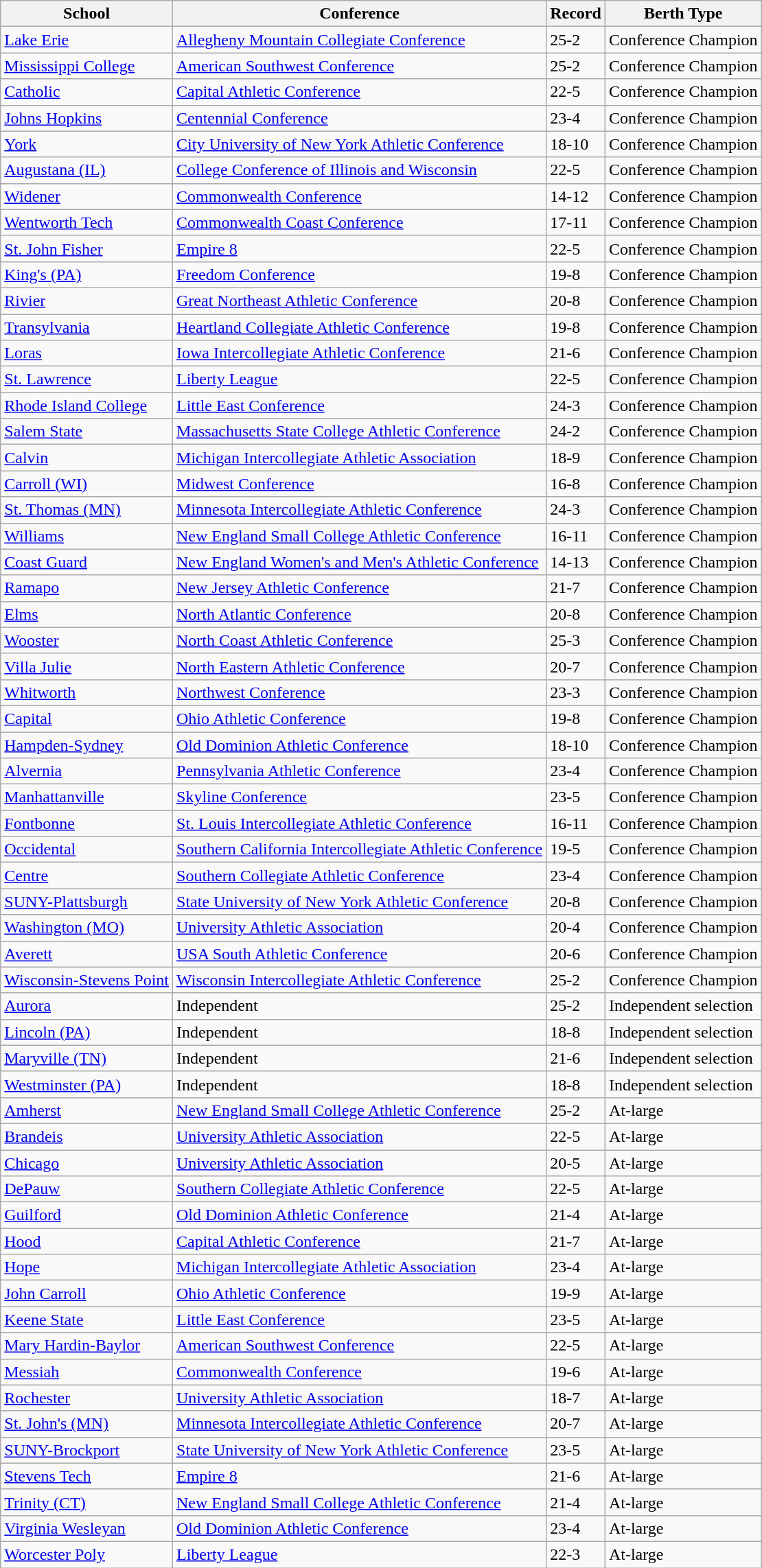<table class="wikitable">
<tr>
<th>School</th>
<th>Conference</th>
<th>Record</th>
<th>Berth Type</th>
</tr>
<tr>
<td><a href='#'>Lake Erie</a></td>
<td><a href='#'>Allegheny Mountain Collegiate Conference</a></td>
<td>25-2</td>
<td>Conference Champion</td>
</tr>
<tr>
<td><a href='#'>Mississippi College</a></td>
<td><a href='#'>American Southwest Conference</a></td>
<td>25-2</td>
<td>Conference Champion</td>
</tr>
<tr>
<td><a href='#'>Catholic</a></td>
<td><a href='#'>Capital Athletic Conference</a></td>
<td>22-5</td>
<td>Conference Champion</td>
</tr>
<tr>
<td><a href='#'>Johns Hopkins</a></td>
<td><a href='#'>Centennial Conference</a></td>
<td>23-4</td>
<td>Conference Champion</td>
</tr>
<tr>
<td><a href='#'>York</a></td>
<td><a href='#'>City University of New York Athletic Conference</a></td>
<td>18-10</td>
<td>Conference Champion</td>
</tr>
<tr>
<td><a href='#'>Augustana (IL)</a></td>
<td><a href='#'>College Conference of Illinois and Wisconsin</a></td>
<td>22-5</td>
<td>Conference Champion</td>
</tr>
<tr>
<td><a href='#'>Widener</a></td>
<td><a href='#'>Commonwealth Conference</a></td>
<td>14-12</td>
<td>Conference Champion</td>
</tr>
<tr>
<td><a href='#'>Wentworth Tech</a></td>
<td><a href='#'>Commonwealth Coast Conference</a></td>
<td>17-11</td>
<td>Conference Champion</td>
</tr>
<tr>
<td><a href='#'>St. John Fisher</a></td>
<td><a href='#'>Empire 8</a></td>
<td>22-5</td>
<td>Conference Champion</td>
</tr>
<tr>
<td><a href='#'>King's (PA)</a></td>
<td><a href='#'>Freedom Conference</a></td>
<td>19-8</td>
<td>Conference Champion</td>
</tr>
<tr>
<td><a href='#'>Rivier</a></td>
<td><a href='#'>Great Northeast Athletic Conference</a></td>
<td>20-8</td>
<td>Conference Champion</td>
</tr>
<tr>
<td><a href='#'>Transylvania</a></td>
<td><a href='#'>Heartland Collegiate Athletic Conference</a></td>
<td>19-8</td>
<td>Conference Champion</td>
</tr>
<tr>
<td><a href='#'>Loras</a></td>
<td><a href='#'>Iowa Intercollegiate Athletic Conference</a></td>
<td>21-6</td>
<td>Conference Champion</td>
</tr>
<tr>
<td><a href='#'>St. Lawrence</a></td>
<td><a href='#'>Liberty League</a></td>
<td>22-5</td>
<td>Conference Champion</td>
</tr>
<tr>
<td><a href='#'>Rhode Island College</a></td>
<td><a href='#'>Little East Conference</a></td>
<td>24-3</td>
<td>Conference Champion</td>
</tr>
<tr>
<td><a href='#'>Salem State</a></td>
<td><a href='#'>Massachusetts State College Athletic Conference</a></td>
<td>24-2</td>
<td>Conference Champion</td>
</tr>
<tr>
<td><a href='#'>Calvin</a></td>
<td><a href='#'>Michigan Intercollegiate Athletic Association</a></td>
<td>18-9</td>
<td>Conference Champion</td>
</tr>
<tr>
<td><a href='#'>Carroll (WI)</a></td>
<td><a href='#'>Midwest Conference</a></td>
<td>16-8</td>
<td>Conference Champion</td>
</tr>
<tr>
<td><a href='#'>St. Thomas (MN)</a></td>
<td><a href='#'>Minnesota Intercollegiate Athletic Conference</a></td>
<td>24-3</td>
<td>Conference Champion</td>
</tr>
<tr>
<td><a href='#'>Williams</a></td>
<td><a href='#'>New England Small College Athletic Conference</a></td>
<td>16-11</td>
<td>Conference Champion</td>
</tr>
<tr>
<td><a href='#'>Coast Guard</a></td>
<td><a href='#'>New England Women's and Men's Athletic Conference</a></td>
<td>14-13</td>
<td>Conference Champion</td>
</tr>
<tr>
<td><a href='#'>Ramapo</a></td>
<td><a href='#'>New Jersey Athletic Conference</a></td>
<td>21-7</td>
<td>Conference Champion</td>
</tr>
<tr>
<td><a href='#'>Elms</a></td>
<td><a href='#'>North Atlantic Conference</a></td>
<td>20-8</td>
<td>Conference Champion</td>
</tr>
<tr>
<td><a href='#'>Wooster</a></td>
<td><a href='#'>North Coast Athletic Conference</a></td>
<td>25-3</td>
<td>Conference Champion</td>
</tr>
<tr>
<td><a href='#'>Villa Julie</a></td>
<td><a href='#'>North Eastern Athletic Conference</a></td>
<td>20-7</td>
<td>Conference Champion</td>
</tr>
<tr>
<td><a href='#'>Whitworth</a></td>
<td><a href='#'>Northwest Conference</a></td>
<td>23-3</td>
<td>Conference Champion</td>
</tr>
<tr>
<td><a href='#'>Capital</a></td>
<td><a href='#'>Ohio Athletic Conference</a></td>
<td>19-8</td>
<td>Conference Champion</td>
</tr>
<tr>
<td><a href='#'>Hampden-Sydney</a></td>
<td><a href='#'>Old Dominion Athletic Conference</a></td>
<td>18-10</td>
<td>Conference Champion</td>
</tr>
<tr>
<td><a href='#'>Alvernia</a></td>
<td><a href='#'>Pennsylvania Athletic Conference</a></td>
<td>23-4</td>
<td>Conference Champion</td>
</tr>
<tr>
<td><a href='#'>Manhattanville</a></td>
<td><a href='#'>Skyline Conference</a></td>
<td>23-5</td>
<td>Conference Champion</td>
</tr>
<tr>
<td><a href='#'>Fontbonne</a></td>
<td><a href='#'>St. Louis Intercollegiate Athletic Conference</a></td>
<td>16-11</td>
<td>Conference Champion</td>
</tr>
<tr>
<td><a href='#'>Occidental</a></td>
<td><a href='#'>Southern California Intercollegiate Athletic Conference</a></td>
<td>19-5</td>
<td>Conference Champion</td>
</tr>
<tr>
<td><a href='#'>Centre</a></td>
<td><a href='#'>Southern Collegiate Athletic Conference</a></td>
<td>23-4</td>
<td>Conference Champion</td>
</tr>
<tr>
<td><a href='#'>SUNY-Plattsburgh</a></td>
<td><a href='#'>State University of New York Athletic Conference</a></td>
<td>20-8</td>
<td>Conference Champion</td>
</tr>
<tr>
<td><a href='#'>Washington (MO)</a></td>
<td><a href='#'>University Athletic Association</a></td>
<td>20-4</td>
<td>Conference Champion</td>
</tr>
<tr>
<td><a href='#'>Averett</a></td>
<td><a href='#'>USA South Athletic Conference</a></td>
<td>20-6</td>
<td>Conference Champion</td>
</tr>
<tr>
<td><a href='#'>Wisconsin-Stevens Point</a></td>
<td><a href='#'>Wisconsin Intercollegiate Athletic Conference</a></td>
<td>25-2</td>
<td>Conference Champion</td>
</tr>
<tr>
<td><a href='#'>Aurora</a></td>
<td>Independent</td>
<td>25-2</td>
<td>Independent selection</td>
</tr>
<tr>
<td><a href='#'>Lincoln (PA)</a></td>
<td>Independent</td>
<td>18-8</td>
<td>Independent selection</td>
</tr>
<tr>
<td><a href='#'>Maryville (TN)</a></td>
<td>Independent</td>
<td>21-6</td>
<td>Independent selection</td>
</tr>
<tr>
<td><a href='#'>Westminster (PA)</a></td>
<td>Independent</td>
<td>18-8</td>
<td>Independent selection</td>
</tr>
<tr>
<td><a href='#'>Amherst</a></td>
<td><a href='#'>New England Small College Athletic Conference</a></td>
<td>25-2</td>
<td>At-large</td>
</tr>
<tr>
<td><a href='#'>Brandeis</a></td>
<td><a href='#'>University Athletic Association</a></td>
<td>22-5</td>
<td>At-large</td>
</tr>
<tr>
<td><a href='#'>Chicago</a></td>
<td><a href='#'>University Athletic Association</a></td>
<td>20-5</td>
<td>At-large</td>
</tr>
<tr>
<td><a href='#'>DePauw</a></td>
<td><a href='#'>Southern Collegiate Athletic Conference</a></td>
<td>22-5</td>
<td>At-large</td>
</tr>
<tr>
<td><a href='#'>Guilford</a></td>
<td><a href='#'>Old Dominion Athletic Conference</a></td>
<td>21-4</td>
<td>At-large</td>
</tr>
<tr>
<td><a href='#'>Hood</a></td>
<td><a href='#'>Capital Athletic Conference</a></td>
<td>21-7</td>
<td>At-large</td>
</tr>
<tr>
<td><a href='#'>Hope</a></td>
<td><a href='#'>Michigan Intercollegiate Athletic Association</a></td>
<td>23-4</td>
<td>At-large</td>
</tr>
<tr>
<td><a href='#'>John Carroll</a></td>
<td><a href='#'>Ohio Athletic Conference</a></td>
<td>19-9</td>
<td>At-large</td>
</tr>
<tr>
<td><a href='#'>Keene State</a></td>
<td><a href='#'>Little East Conference</a></td>
<td>23-5</td>
<td>At-large</td>
</tr>
<tr>
<td><a href='#'>Mary Hardin-Baylor</a></td>
<td><a href='#'>American Southwest Conference</a></td>
<td>22-5</td>
<td>At-large</td>
</tr>
<tr>
<td><a href='#'>Messiah</a></td>
<td><a href='#'>Commonwealth Conference</a></td>
<td>19-6</td>
<td>At-large</td>
</tr>
<tr>
<td><a href='#'>Rochester</a></td>
<td><a href='#'>University Athletic Association</a></td>
<td>18-7</td>
<td>At-large</td>
</tr>
<tr>
<td><a href='#'>St. John's (MN)</a></td>
<td><a href='#'>Minnesota Intercollegiate Athletic Conference</a></td>
<td>20-7</td>
<td>At-large</td>
</tr>
<tr>
<td><a href='#'>SUNY-Brockport</a></td>
<td><a href='#'>State University of New York Athletic Conference</a></td>
<td>23-5</td>
<td>At-large</td>
</tr>
<tr>
<td><a href='#'>Stevens Tech</a></td>
<td><a href='#'>Empire 8</a></td>
<td>21-6</td>
<td>At-large</td>
</tr>
<tr>
<td><a href='#'>Trinity (CT)</a></td>
<td><a href='#'>New England Small College Athletic Conference</a></td>
<td>21-4</td>
<td>At-large</td>
</tr>
<tr>
<td><a href='#'>Virginia Wesleyan</a></td>
<td><a href='#'>Old Dominion Athletic Conference</a></td>
<td>23-4</td>
<td>At-large</td>
</tr>
<tr>
<td><a href='#'>Worcester Poly</a></td>
<td><a href='#'>Liberty League</a></td>
<td>22-3</td>
<td>At-large</td>
</tr>
</table>
